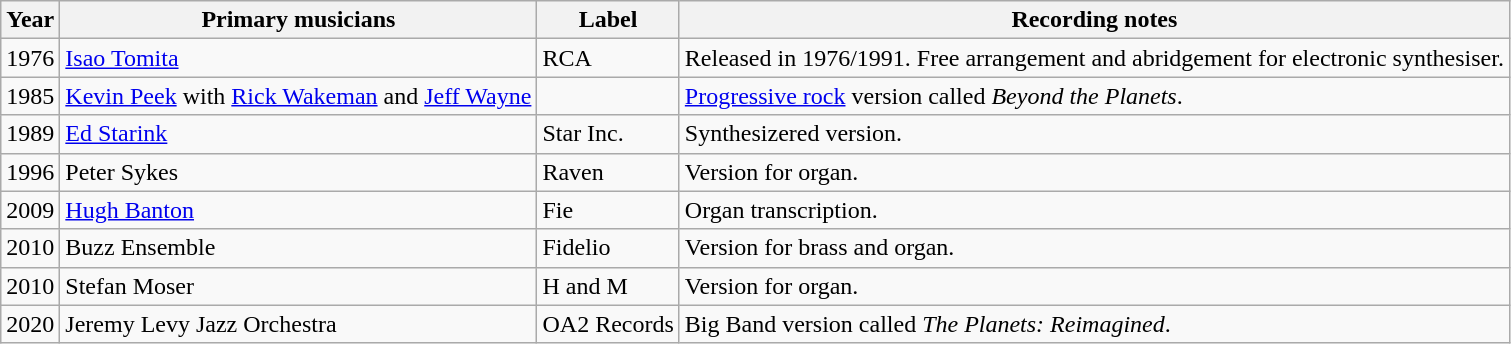<table class="wikitable">
<tr>
<th>Year</th>
<th>Primary musicians</th>
<th>Label</th>
<th>Recording notes</th>
</tr>
<tr>
<td>1976</td>
<td><a href='#'>Isao Tomita</a></td>
<td>RCA</td>
<td>Released in 1976/1991. Free arrangement and abridgement for electronic synthesiser.</td>
</tr>
<tr>
<td>1985</td>
<td><a href='#'>Kevin Peek</a> with <a href='#'>Rick Wakeman</a> and <a href='#'>Jeff Wayne</a></td>
<td></td>
<td><a href='#'>Progressive rock</a> version called <em>Beyond the Planets</em>.</td>
</tr>
<tr>
<td>1989</td>
<td><a href='#'>Ed Starink</a></td>
<td>Star Inc.</td>
<td>Synthesizered version.</td>
</tr>
<tr>
<td>1996</td>
<td>Peter Sykes</td>
<td>Raven</td>
<td>Version for organ.</td>
</tr>
<tr>
<td>2009</td>
<td><a href='#'>Hugh Banton</a></td>
<td>Fie</td>
<td>Organ transcription.</td>
</tr>
<tr>
<td>2010</td>
<td>Buzz Ensemble</td>
<td>Fidelio</td>
<td>Version for brass and organ.</td>
</tr>
<tr>
<td>2010</td>
<td>Stefan Moser</td>
<td>H and M</td>
<td>Version for organ.</td>
</tr>
<tr>
<td>2020</td>
<td>Jeremy Levy Jazz Orchestra</td>
<td>OA2 Records</td>
<td>Big Band version called <em>The Planets: Reimagined</em>.</td>
</tr>
</table>
